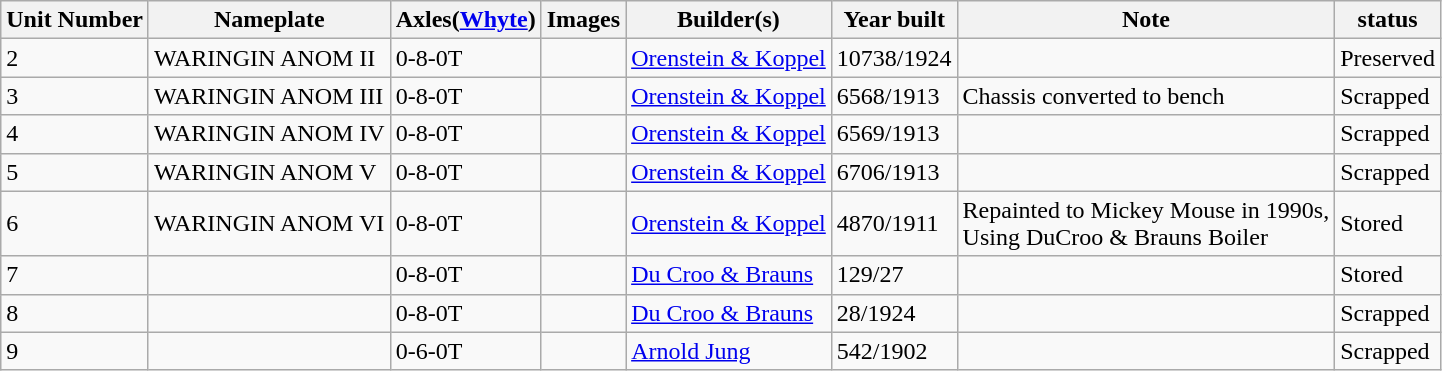<table class="wikitable">
<tr>
<th>Unit Number</th>
<th>Nameplate</th>
<th>Axles(<a href='#'>Whyte</a>)</th>
<th>Images</th>
<th>Builder(s)</th>
<th>Year built</th>
<th>Note</th>
<th>status</th>
</tr>
<tr>
<td>2</td>
<td>WARINGIN ANOM II</td>
<td>0-8-0T</td>
<td><br></td>
<td> <a href='#'>Orenstein & Koppel</a></td>
<td>10738/1924</td>
<td></td>
<td>Preserved</td>
</tr>
<tr>
<td>3</td>
<td>WARINGIN ANOM III</td>
<td>0-8-0T</td>
<td></td>
<td> <a href='#'>Orenstein & Koppel</a></td>
<td>6568/1913</td>
<td>Chassis converted to bench</td>
<td>Scrapped</td>
</tr>
<tr>
<td>4</td>
<td>WARINGIN ANOM IV</td>
<td>0-8-0T</td>
<td></td>
<td> <a href='#'>Orenstein & Koppel</a></td>
<td>6569/1913</td>
<td></td>
<td>Scrapped</td>
</tr>
<tr>
<td>5</td>
<td>WARINGIN ANOM V</td>
<td>0-8-0T</td>
<td></td>
<td> <a href='#'>Orenstein & Koppel</a></td>
<td>6706/1913</td>
<td></td>
<td>Scrapped</td>
</tr>
<tr>
<td>6</td>
<td>WARINGIN ANOM VI</td>
<td>0-8-0T</td>
<td><br></td>
<td> <a href='#'>Orenstein & Koppel</a></td>
<td>4870/1911</td>
<td>Repainted to Mickey Mouse in 1990s,<br>Using DuCroo & Brauns Boiler</td>
<td>Stored</td>
</tr>
<tr>
<td>7</td>
<td></td>
<td>0-8-0T</td>
<td><br></td>
<td> <a href='#'>Du Croo & Brauns</a></td>
<td>129/27</td>
<td></td>
<td>Stored</td>
</tr>
<tr>
<td>8</td>
<td></td>
<td>0-8-0T</td>
<td></td>
<td> <a href='#'>Du Croo & Brauns</a></td>
<td>28/1924</td>
<td></td>
<td>Scrapped</td>
</tr>
<tr>
<td>9</td>
<td></td>
<td>0-6-0T</td>
<td></td>
<td> <a href='#'>Arnold Jung</a></td>
<td>542/1902</td>
<td></td>
<td>Scrapped</td>
</tr>
</table>
